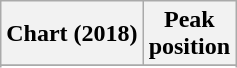<table class="wikitable sortable plainrowheaders" style="text-align:center">
<tr>
<th scope="col">Chart (2018)</th>
<th scope="col">Peak<br> position</th>
</tr>
<tr>
</tr>
<tr>
</tr>
<tr>
</tr>
</table>
